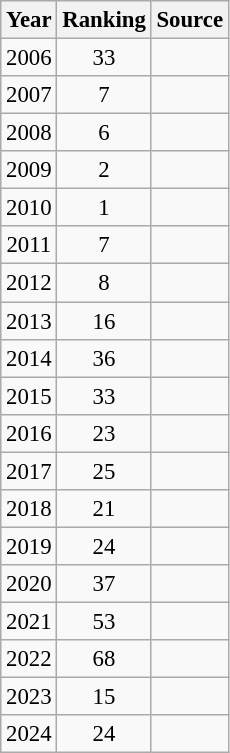<table class="wikitable" style="text-align:center; font-size: 95%;">
<tr>
<th>Year</th>
<th>Ranking</th>
<th>Source</th>
</tr>
<tr>
<td>2006</td>
<td>33</td>
<td></td>
</tr>
<tr>
<td>2007</td>
<td>7</td>
<td></td>
</tr>
<tr>
<td>2008</td>
<td>6</td>
<td></td>
</tr>
<tr>
<td>2009</td>
<td>2</td>
<td></td>
</tr>
<tr>
<td>2010</td>
<td>1</td>
<td></td>
</tr>
<tr>
<td>2011</td>
<td>7</td>
<td></td>
</tr>
<tr>
<td>2012</td>
<td>8</td>
<td></td>
</tr>
<tr>
<td>2013</td>
<td>16</td>
<td></td>
</tr>
<tr>
<td>2014</td>
<td>36</td>
<td></td>
</tr>
<tr>
<td>2015</td>
<td>33</td>
<td></td>
</tr>
<tr>
<td>2016</td>
<td>23</td>
<td></td>
</tr>
<tr>
<td>2017</td>
<td>25</td>
<td></td>
</tr>
<tr>
<td>2018</td>
<td>21</td>
<td></td>
</tr>
<tr>
<td>2019</td>
<td>24</td>
<td></td>
</tr>
<tr>
<td>2020</td>
<td>37</td>
<td></td>
</tr>
<tr>
<td>2021</td>
<td>53</td>
<td></td>
</tr>
<tr>
<td>2022</td>
<td>68</td>
<td></td>
</tr>
<tr>
<td>2023</td>
<td>15</td>
<td></td>
</tr>
<tr>
<td>2024</td>
<td>24</td>
<td></td>
</tr>
</table>
